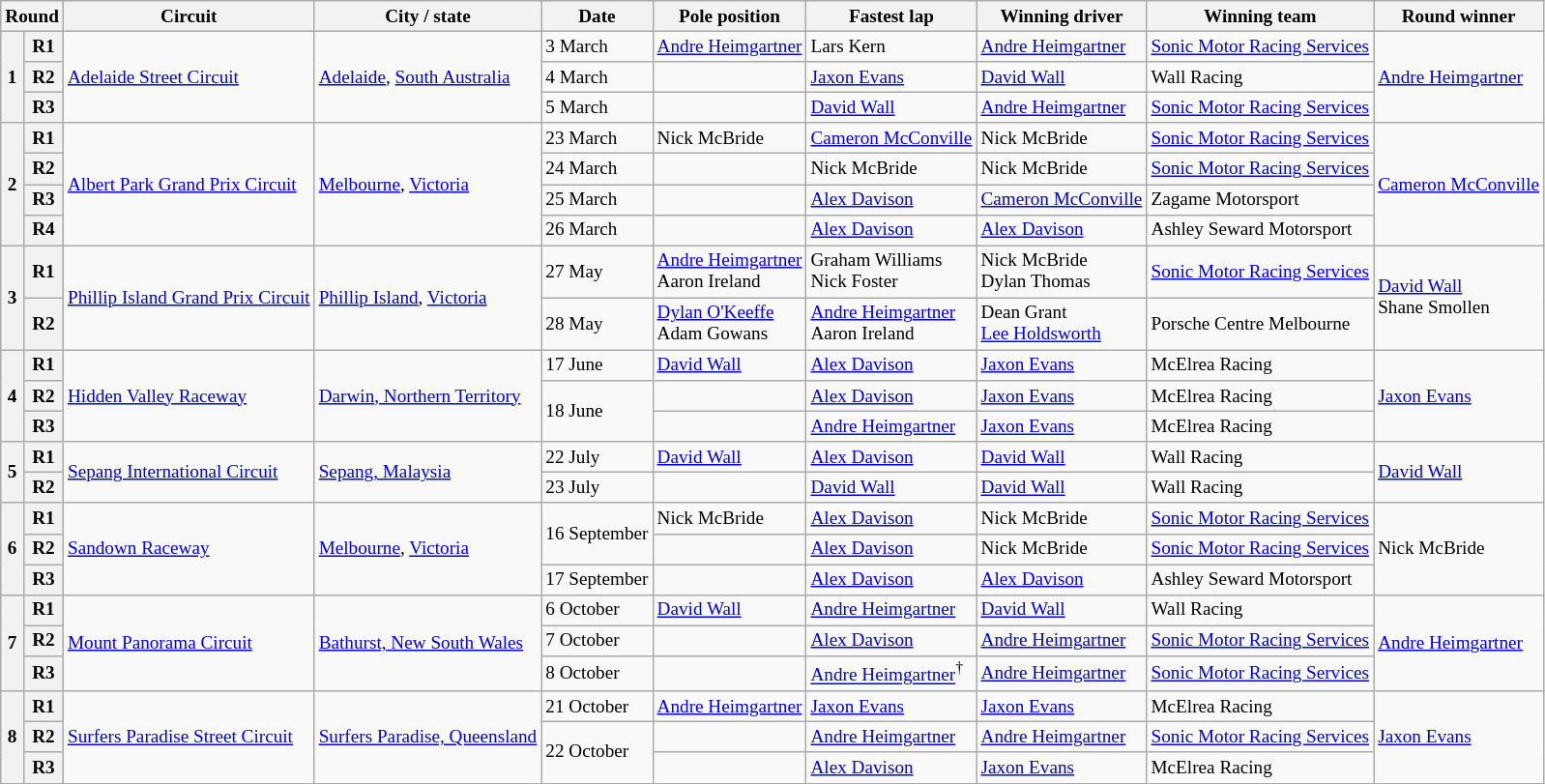<table class="wikitable" style="font-size: 80%">
<tr>
<th colspan="2">Round</th>
<th>Circuit</th>
<th>City / state</th>
<th>Date</th>
<th>Pole position</th>
<th>Fastest lap</th>
<th>Winning driver</th>
<th>Winning team</th>
<th>Round winner</th>
</tr>
<tr>
<th rowspan="3">1</th>
<th>R1</th>
<td rowspan="3"> <a href='#'>Adelaide Street Circuit</a></td>
<td rowspan="3"><a href='#'>Adelaide</a>, <a href='#'>South Australia</a></td>
<td>3 March</td>
<td> <a href='#'>Andre Heimgartner</a></td>
<td> Lars Kern</td>
<td> <a href='#'>Andre Heimgartner</a></td>
<td><a href='#'>Sonic Motor Racing Services</a></td>
<td rowspan="3"> <a href='#'>Andre Heimgartner</a></td>
</tr>
<tr>
<th>R2</th>
<td>4 March</td>
<td></td>
<td> <a href='#'>Jaxon Evans</a></td>
<td> <a href='#'>David Wall</a></td>
<td>Wall Racing</td>
</tr>
<tr>
<th>R3</th>
<td>5 March</td>
<td></td>
<td> <a href='#'>David Wall</a></td>
<td> <a href='#'>Andre Heimgartner</a></td>
<td><a href='#'>Sonic Motor Racing Services</a></td>
</tr>
<tr>
<th rowspan="4">2</th>
<th>R1</th>
<td rowspan="4"> <a href='#'>Albert Park Grand Prix Circuit</a></td>
<td rowspan="4"><a href='#'>Melbourne</a>, <a href='#'>Victoria</a></td>
<td>23 March</td>
<td> Nick McBride</td>
<td> <a href='#'>Cameron McConville</a></td>
<td> Nick McBride</td>
<td><a href='#'>Sonic Motor Racing Services</a></td>
<td rowspan="4"> <a href='#'>Cameron McConville</a></td>
</tr>
<tr>
<th>R2</th>
<td>24 March</td>
<td></td>
<td> Nick McBride</td>
<td> Nick McBride</td>
<td><a href='#'>Sonic Motor Racing Services</a></td>
</tr>
<tr>
<th>R3</th>
<td>25 March</td>
<td></td>
<td> <a href='#'>Alex Davison</a></td>
<td> <a href='#'>Cameron McConville</a></td>
<td>Zagame Motorsport</td>
</tr>
<tr>
<th>R4</th>
<td>26 March</td>
<td></td>
<td> <a href='#'>Alex Davison</a></td>
<td> <a href='#'>Alex Davison</a></td>
<td>Ashley Seward Motorsport</td>
</tr>
<tr>
<th rowspan="2">3</th>
<th>R1</th>
<td rowspan="2"> <a href='#'>Phillip Island Grand Prix Circuit</a></td>
<td rowspan="2"><a href='#'>Phillip Island</a>, <a href='#'>Victoria</a></td>
<td>27 May</td>
<td> <a href='#'>Andre Heimgartner</a><br> Aaron Ireland</td>
<td> Graham Williams<br> Nick Foster</td>
<td> Nick McBride<br> Dylan Thomas</td>
<td><a href='#'>Sonic Motor Racing Services</a></td>
<td rowspan="2"> <a href='#'>David Wall</a><br> Shane Smollen</td>
</tr>
<tr>
<th>R2</th>
<td>28 May</td>
<td> <a href='#'>Dylan O'Keeffe</a><br> Adam Gowans</td>
<td> <a href='#'>Andre Heimgartner</a><br> Aaron Ireland</td>
<td> Dean Grant<br> <a href='#'>Lee Holdsworth</a></td>
<td>Porsche Centre Melbourne</td>
</tr>
<tr>
<th rowspan="3">4</th>
<th>R1</th>
<td rowspan="3"> <a href='#'>Hidden Valley Raceway</a></td>
<td rowspan="3"><a href='#'>Darwin, Northern Territory</a></td>
<td>17 June</td>
<td> <a href='#'>David Wall</a></td>
<td> <a href='#'>Alex Davison</a></td>
<td> <a href='#'>Jaxon Evans</a></td>
<td>McElrea Racing</td>
<td rowspan="3"> <a href='#'>Jaxon Evans</a></td>
</tr>
<tr>
<th>R2</th>
<td rowspan="2">18 June</td>
<td></td>
<td> <a href='#'>Alex Davison</a></td>
<td> <a href='#'>Jaxon Evans</a></td>
<td>McElrea Racing</td>
</tr>
<tr>
<th>R3</th>
<td></td>
<td> <a href='#'>Andre Heimgartner</a></td>
<td> <a href='#'>Jaxon Evans</a></td>
<td>McElrea Racing</td>
</tr>
<tr>
<th rowspan="2">5</th>
<th>R1</th>
<td rowspan="2"> <a href='#'>Sepang International Circuit</a></td>
<td rowspan="2"><a href='#'>Sepang, Malaysia</a></td>
<td>22 July</td>
<td> <a href='#'>David Wall</a></td>
<td> <a href='#'>Alex Davison</a></td>
<td> <a href='#'>David Wall</a></td>
<td>Wall Racing</td>
<td rowspan="2"> <a href='#'>David Wall</a></td>
</tr>
<tr>
<th>R2</th>
<td>23 July</td>
<td></td>
<td> <a href='#'>David Wall</a></td>
<td> <a href='#'>David Wall</a></td>
<td>Wall Racing</td>
</tr>
<tr>
<th rowspan="3">6</th>
<th>R1</th>
<td rowspan="3"> <a href='#'>Sandown Raceway</a></td>
<td rowspan="3"><a href='#'>Melbourne</a>, <a href='#'>Victoria</a></td>
<td rowspan="2">16 September</td>
<td> Nick McBride</td>
<td> <a href='#'>Alex Davison</a></td>
<td> Nick McBride</td>
<td><a href='#'>Sonic Motor Racing Services</a></td>
<td rowspan="3"> Nick McBride</td>
</tr>
<tr>
<th>R2</th>
<td></td>
<td> <a href='#'>Alex Davison</a></td>
<td> Nick McBride</td>
<td><a href='#'>Sonic Motor Racing Services</a></td>
</tr>
<tr>
<th>R3</th>
<td>17 September</td>
<td></td>
<td> <a href='#'>Alex Davison</a></td>
<td> <a href='#'>Alex Davison</a></td>
<td>Ashley Seward Motorsport</td>
</tr>
<tr>
<th rowspan="3">7</th>
<th>R1</th>
<td rowspan="3"> <a href='#'>Mount Panorama Circuit</a></td>
<td rowspan="3"><a href='#'>Bathurst, New South Wales</a></td>
<td>6 October</td>
<td> <a href='#'>David Wall</a></td>
<td> <a href='#'>Andre Heimgartner</a></td>
<td> <a href='#'>David Wall</a></td>
<td>Wall Racing</td>
<td rowspan="3"> <a href='#'>Andre Heimgartner</a></td>
</tr>
<tr>
<th>R2</th>
<td>7 October</td>
<td></td>
<td> <a href='#'>Alex Davison</a></td>
<td> <a href='#'>Andre Heimgartner</a></td>
<td><a href='#'>Sonic Motor Racing Services</a></td>
</tr>
<tr>
<th>R3</th>
<td>8 October</td>
<td></td>
<td> <a href='#'>Andre Heimgartner</a><sup>†</sup></td>
<td> <a href='#'>Andre Heimgartner</a></td>
<td><a href='#'>Sonic Motor Racing Services</a></td>
</tr>
<tr>
<th rowspan="3">8</th>
<th>R1</th>
<td rowspan="3"> <a href='#'>Surfers Paradise Street Circuit</a></td>
<td rowspan="3"><a href='#'>Surfers Paradise, Queensland</a></td>
<td>21 October</td>
<td> <a href='#'>Andre Heimgartner</a></td>
<td> <a href='#'>Jaxon Evans</a></td>
<td> <a href='#'>Jaxon Evans</a></td>
<td>McElrea Racing</td>
<td rowspan="3"> <a href='#'>Jaxon Evans</a></td>
</tr>
<tr>
<th>R2</th>
<td rowspan="2">22 October</td>
<td></td>
<td> <a href='#'>Andre Heimgartner</a></td>
<td> <a href='#'>Andre Heimgartner</a></td>
<td><a href='#'>Sonic Motor Racing Services</a></td>
</tr>
<tr>
<th>R3</th>
<td></td>
<td> <a href='#'>Alex Davison</a></td>
<td> <a href='#'>Jaxon Evans</a></td>
<td>McElrea Racing</td>
</tr>
</table>
